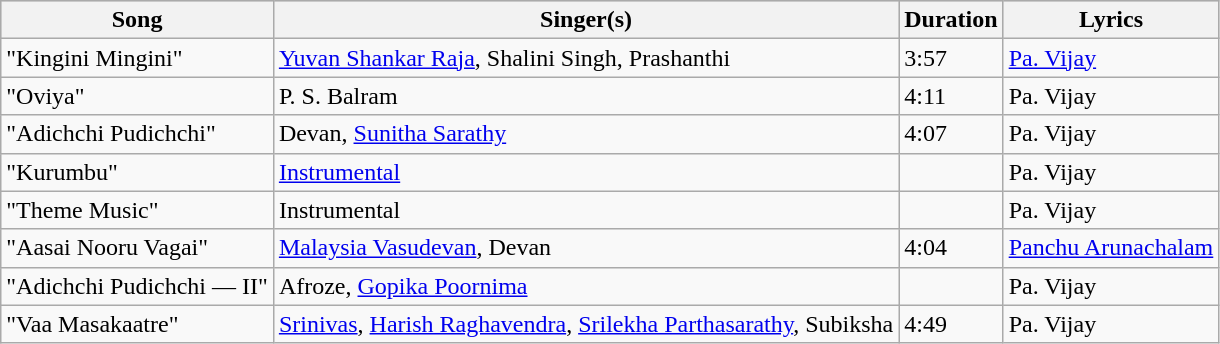<table class="wikitable">
<tr style="background:#ccc; text-align:center;">
<th>Song</th>
<th>Singer(s)</th>
<th>Duration</th>
<th>Lyrics</th>
</tr>
<tr>
<td>"Kingini Mingini"</td>
<td><a href='#'>Yuvan Shankar Raja</a>, Shalini Singh, Prashanthi</td>
<td>3:57</td>
<td><a href='#'>Pa. Vijay</a></td>
</tr>
<tr>
<td>"Oviya"</td>
<td>P. S. Balram</td>
<td>4:11</td>
<td>Pa. Vijay</td>
</tr>
<tr>
<td>"Adichchi Pudichchi"</td>
<td>Devan, <a href='#'>Sunitha Sarathy</a></td>
<td>4:07</td>
<td>Pa. Vijay</td>
</tr>
<tr>
<td>"Kurumbu"</td>
<td><a href='#'>Instrumental</a></td>
<td></td>
<td>Pa. Vijay</td>
</tr>
<tr>
<td>"Theme Music"</td>
<td>Instrumental</td>
<td></td>
<td>Pa. Vijay</td>
</tr>
<tr>
<td>"Aasai Nooru Vagai"</td>
<td><a href='#'>Malaysia Vasudevan</a>, Devan</td>
<td>4:04</td>
<td><a href='#'>Panchu Arunachalam</a></td>
</tr>
<tr>
<td>"Adichchi Pudichchi — II"</td>
<td>Afroze, <a href='#'>Gopika Poornima</a></td>
<td></td>
<td>Pa. Vijay</td>
</tr>
<tr>
<td>"Vaa Masakaatre"</td>
<td><a href='#'>Srinivas</a>, <a href='#'>Harish Raghavendra</a>, <a href='#'>Srilekha Parthasarathy</a>, Subiksha</td>
<td>4:49</td>
<td>Pa. Vijay</td>
</tr>
</table>
